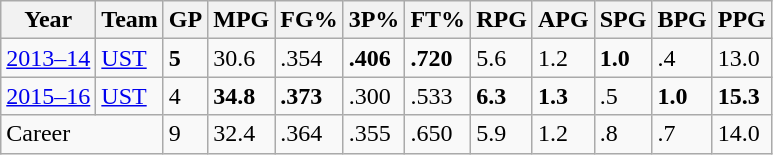<table class="wikitable sortable">
<tr>
<th>Year</th>
<th>Team</th>
<th>GP</th>
<th>MPG</th>
<th>FG%</th>
<th>3P%</th>
<th>FT%</th>
<th>RPG</th>
<th>APG</th>
<th>SPG</th>
<th>BPG</th>
<th>PPG</th>
</tr>
<tr>
<td><a href='#'>2013–14</a></td>
<td><a href='#'>UST</a></td>
<td><strong>5</strong></td>
<td>30.6</td>
<td>.354</td>
<td><strong>.406</strong></td>
<td><strong>.720</strong></td>
<td>5.6</td>
<td>1.2</td>
<td><strong>1.0</strong></td>
<td>.4</td>
<td>13.0</td>
</tr>
<tr>
<td><a href='#'>2015–16</a></td>
<td><a href='#'>UST</a></td>
<td>4</td>
<td><strong>34.8</strong></td>
<td><strong>.373</strong></td>
<td>.300</td>
<td>.533</td>
<td><strong>6.3</strong></td>
<td><strong>1.3</strong></td>
<td>.5</td>
<td><strong>1.0</strong></td>
<td><strong>15.3</strong></td>
</tr>
<tr>
<td colspan="2">Career</td>
<td>9</td>
<td>32.4</td>
<td>.364</td>
<td>.355</td>
<td>.650</td>
<td>5.9</td>
<td>1.2</td>
<td>.8</td>
<td>.7</td>
<td>14.0</td>
</tr>
</table>
